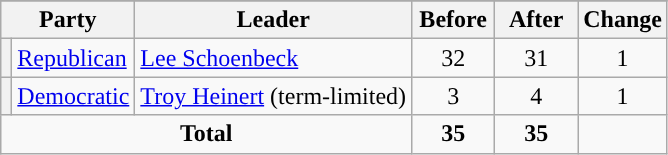<table class="wikitable" style="text-align:center;">
<tr>
</tr>
<tr>
<th colspan=2>Party</th>
<th>Leader</th>
<th style="width:3em">Before</th>
<th style="width:3em">After</th>
<th style="width:3em">Change</th>
</tr>
<tr>
<th style="background-color:"></th>
<td style="text-align:left;"><a href='#'>Republican</a></td>
<td style="text-align:left;"><a href='#'>Lee Schoenbeck</a></td>
<td>32</td>
<td>31</td>
<td> 1</td>
</tr>
<tr>
<th style="background-color:"></th>
<td style="text-align:left;"><a href='#'>Democratic</a></td>
<td style="text-align:left;"><a href='#'>Troy Heinert</a> (term-limited)</td>
<td>3</td>
<td>4</td>
<td> 1</td>
</tr>
<tr>
<td colspan=3><strong>Total</strong></td>
<td><strong>35</strong></td>
<td><strong>35</strong></td>
<td></td>
</tr>
</table>
